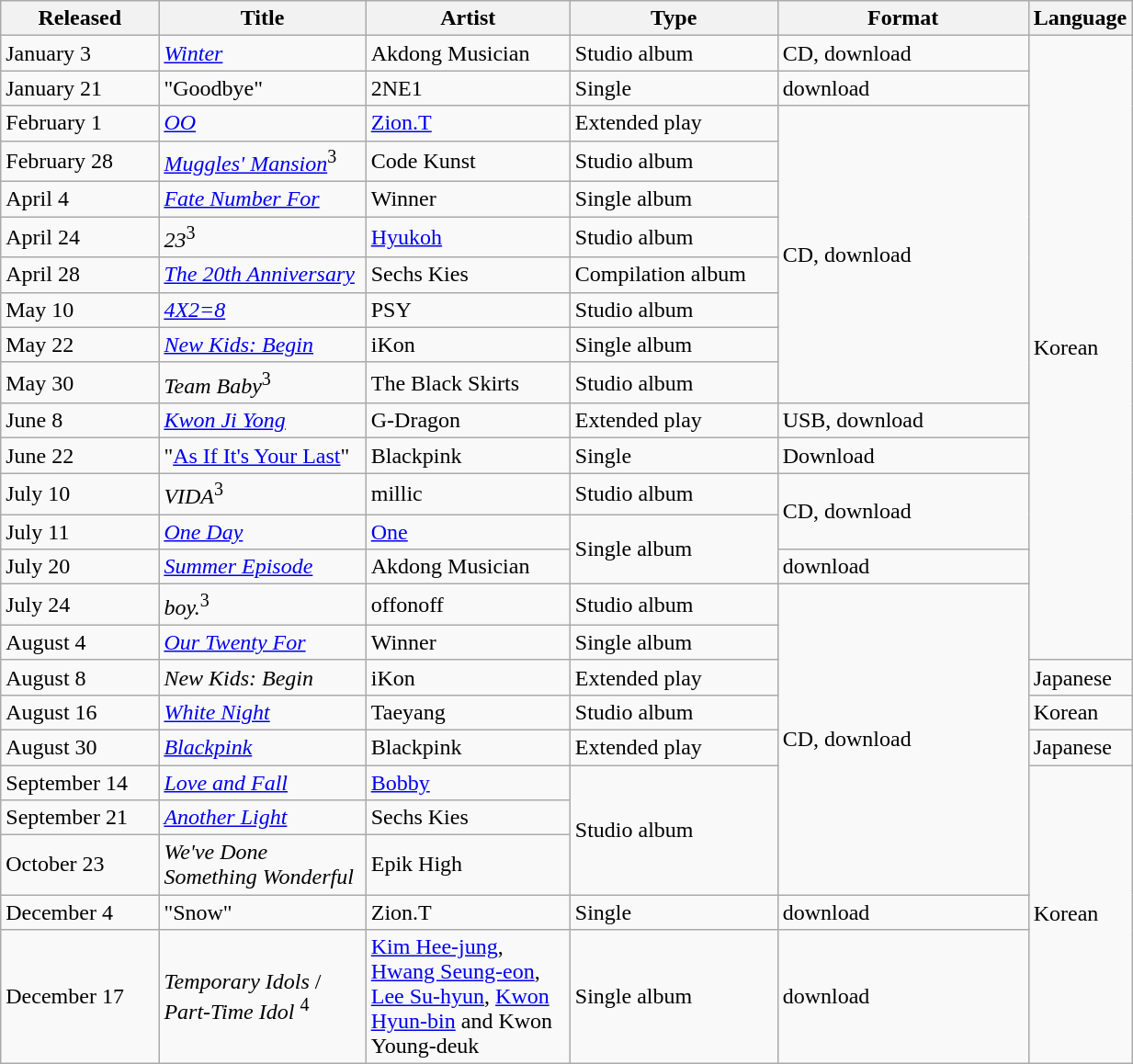<table class="wikitable sortable" align="left center" style="width:65%;">
<tr>
<th style="width:15%;">Released</th>
<th style="width:20%;">Title</th>
<th style="width:20%;">Artist</th>
<th style="width:20%;">Type</th>
<th style="width:25%;">Format</th>
<th style="width:20%;">Language</th>
</tr>
<tr>
<td>January 3</td>
<td><em><a href='#'>Winter</a></em></td>
<td>Akdong Musician</td>
<td>Studio album</td>
<td>CD, download</td>
<td rowspan="17">Korean</td>
</tr>
<tr>
<td>January 21</td>
<td>"Goodbye"</td>
<td>2NE1</td>
<td>Single</td>
<td rowspan="1">download</td>
</tr>
<tr>
<td>February 1</td>
<td><em><a href='#'>OO</a></em></td>
<td><a href='#'>Zion.T</a></td>
<td>Extended play</td>
<td rowspan="8">CD, download</td>
</tr>
<tr>
<td>February 28</td>
<td><em><a href='#'>Muggles' Mansion</a></em><sup>3</sup></td>
<td>Code Kunst</td>
<td>Studio album</td>
</tr>
<tr>
<td>April 4</td>
<td><em><a href='#'>Fate Number For</a></em></td>
<td>Winner</td>
<td>Single album</td>
</tr>
<tr>
<td>April 24</td>
<td><em>23</em><sup>3</sup></td>
<td><a href='#'>Hyukoh</a></td>
<td>Studio album</td>
</tr>
<tr>
<td>April 28</td>
<td><em><a href='#'>The 20th Anniversary</a></em></td>
<td>Sechs Kies</td>
<td>Compilation album</td>
</tr>
<tr>
<td>May 10</td>
<td><em><a href='#'>4X2=8</a></em></td>
<td>PSY</td>
<td>Studio album</td>
</tr>
<tr>
<td>May 22</td>
<td><em><a href='#'>New Kids: Begin</a></em></td>
<td>iKon</td>
<td>Single album</td>
</tr>
<tr>
<td>May 30</td>
<td><em>Team Baby</em><sup>3</sup></td>
<td>The Black Skirts</td>
<td>Studio album</td>
</tr>
<tr>
<td>June 8</td>
<td><em><a href='#'>Kwon Ji Yong</a></em></td>
<td>G-Dragon</td>
<td>Extended play</td>
<td>USB, download</td>
</tr>
<tr>
<td>June 22</td>
<td>"<a href='#'>As If It's Your Last</a>"</td>
<td>Blackpink</td>
<td>Single</td>
<td rowspan="1">Download</td>
</tr>
<tr>
<td>July 10</td>
<td><em>VIDA</em><sup>3</sup></td>
<td>millic</td>
<td>Studio album</td>
<td rowspan="2">CD, download</td>
</tr>
<tr>
<td>July 11</td>
<td><em><a href='#'>One Day</a></em></td>
<td><a href='#'>One</a></td>
<td rowspan="2">Single album</td>
</tr>
<tr>
<td>July 20</td>
<td><em><a href='#'>Summer Episode</a></em></td>
<td>Akdong Musician</td>
<td>download</td>
</tr>
<tr>
<td>July 24</td>
<td><em>boy.</em><sup>3</sup></td>
<td>offonoff</td>
<td>Studio album</td>
<td rowspan="8">CD, download</td>
</tr>
<tr>
<td>August 4</td>
<td><em><a href='#'>Our Twenty For</a></em></td>
<td>Winner</td>
<td>Single album</td>
</tr>
<tr>
<td>August 8</td>
<td><em>New Kids: Begin</em></td>
<td>iKon</td>
<td>Extended play</td>
<td>Japanese</td>
</tr>
<tr>
<td>August 16</td>
<td><em><a href='#'>White Night</a></em></td>
<td>Taeyang</td>
<td>Studio album</td>
<td>Korean</td>
</tr>
<tr>
<td>August 30</td>
<td><em><a href='#'>Blackpink</a></em></td>
<td>Blackpink</td>
<td>Extended play</td>
<td>Japanese</td>
</tr>
<tr>
<td>September 14</td>
<td><em><a href='#'>Love and Fall</a></em></td>
<td><a href='#'>Bobby</a></td>
<td rowspan="3">Studio album</td>
<td rowspan="5">Korean</td>
</tr>
<tr>
<td>September 21</td>
<td><em><a href='#'>Another Light</a></em></td>
<td>Sechs Kies</td>
</tr>
<tr>
<td>October 23</td>
<td><em>We've Done Something Wonderful</em></td>
<td>Epik High</td>
</tr>
<tr>
<td>December 4</td>
<td>"Snow"</td>
<td>Zion.T</td>
<td>Single</td>
<td>download</td>
</tr>
<tr>
<td>December 17</td>
<td><em>Temporary Idols</em> / <em>Part-Time Idol</em> <sup>4</sup></td>
<td><a href='#'>Kim Hee-jung</a>, <a href='#'>Hwang Seung-eon</a>, <a href='#'>Lee Su-hyun</a>, <a href='#'>Kwon Hyun-bin</a> and Kwon Young-deuk</td>
<td>Single album</td>
<td>download</td>
</tr>
</table>
